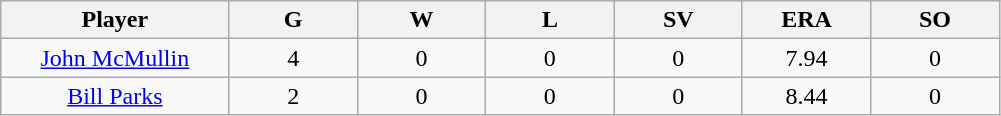<table class="wikitable sortable">
<tr>
<th bgcolor="#DDDDFF" width="16%">Player</th>
<th bgcolor="#DDDDFF" width="9%">G</th>
<th bgcolor="#DDDDFF" width="9%">W</th>
<th bgcolor="#DDDDFF" width="9%">L</th>
<th bgcolor="#DDDDFF" width="9%">SV</th>
<th bgcolor="#DDDDFF" width="9%">ERA</th>
<th bgcolor="#DDDDFF" width="9%">SO</th>
</tr>
<tr align=center>
<td><a href='#'>John McMullin</a></td>
<td>4</td>
<td>0</td>
<td>0</td>
<td>0</td>
<td>7.94</td>
<td>0</td>
</tr>
<tr align=center>
<td><a href='#'>Bill Parks</a></td>
<td>2</td>
<td>0</td>
<td>0</td>
<td>0</td>
<td>8.44</td>
<td>0</td>
</tr>
</table>
